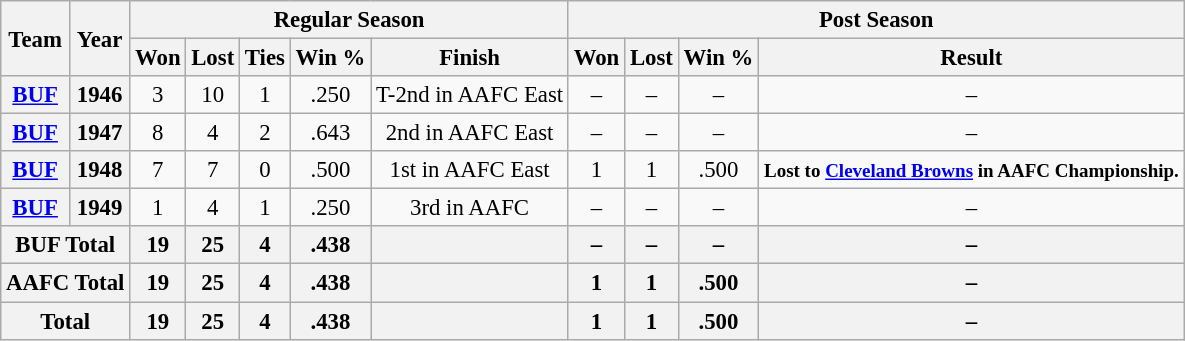<table class="wikitable" style="font-size: 95%; text-align:center;">
<tr>
<th rowspan="2">Team</th>
<th rowspan="2">Year</th>
<th colspan="5">Regular Season</th>
<th colspan="4">Post Season</th>
</tr>
<tr>
<th>Won</th>
<th>Lost</th>
<th>Ties</th>
<th>Win %</th>
<th>Finish</th>
<th>Won</th>
<th>Lost</th>
<th>Win %</th>
<th>Result</th>
</tr>
<tr>
<th><a href='#'>BUF</a></th>
<th>1946</th>
<td>3</td>
<td>10</td>
<td>1</td>
<td>.250</td>
<td>T-2nd in AAFC East</td>
<td>–</td>
<td>–</td>
<td>–</td>
<td>–</td>
</tr>
<tr>
<th><a href='#'>BUF</a></th>
<th>1947</th>
<td>8</td>
<td>4</td>
<td>2</td>
<td>.643</td>
<td>2nd in AAFC East</td>
<td>–</td>
<td>–</td>
<td>–</td>
<td>–</td>
</tr>
<tr>
<th><a href='#'>BUF</a></th>
<th>1948</th>
<td>7</td>
<td>7</td>
<td>0</td>
<td>.500</td>
<td>1st in AAFC East</td>
<td>1</td>
<td>1</td>
<td>.500</td>
<td><small><strong>Lost to <a href='#'>Cleveland Browns</a> in AAFC Championship.</strong></small></td>
</tr>
<tr>
<th><a href='#'>BUF</a></th>
<th>1949</th>
<td>1</td>
<td>4</td>
<td>1</td>
<td>.250</td>
<td>3rd in AAFC</td>
<td>–</td>
<td>–</td>
<td>–</td>
<td>–</td>
</tr>
<tr>
<th colspan="2">BUF Total</th>
<th>19</th>
<th>25</th>
<th>4</th>
<th>.438</th>
<th></th>
<th>–</th>
<th>–</th>
<th>–</th>
<th>–</th>
</tr>
<tr>
<th colspan="2">AAFC Total</th>
<th>19</th>
<th>25</th>
<th>4</th>
<th>.438</th>
<th></th>
<th>1</th>
<th>1</th>
<th>.500</th>
<th>–</th>
</tr>
<tr>
<th colspan="2">Total</th>
<th>19</th>
<th>25</th>
<th>4</th>
<th>.438</th>
<th></th>
<th>1</th>
<th>1</th>
<th>.500</th>
<th>–</th>
</tr>
</table>
